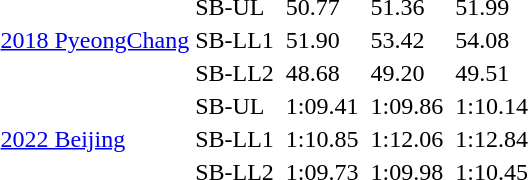<table>
<tr>
<td rowspan="3"><a href='#'>2018 PyeongChang</a><br></td>
<td>SB-UL</td>
<td></td>
<td>50.77</td>
<td></td>
<td>51.36</td>
<td></td>
<td>51.99</td>
</tr>
<tr>
<td>SB-LL1</td>
<td></td>
<td>51.90</td>
<td></td>
<td>53.42</td>
<td></td>
<td>54.08</td>
</tr>
<tr>
<td>SB-LL2</td>
<td></td>
<td>48.68</td>
<td></td>
<td>49.20</td>
<td></td>
<td>49.51</td>
</tr>
<tr>
<td rowspan="3"><a href='#'>2022 Beijing</a><br></td>
<td>SB-UL</td>
<td></td>
<td>1:09.41</td>
<td></td>
<td>1:09.86</td>
<td></td>
<td>1:10.14</td>
</tr>
<tr>
<td>SB-LL1</td>
<td></td>
<td>1:10.85</td>
<td></td>
<td>1:12.06</td>
<td></td>
<td>1:12.84</td>
</tr>
<tr>
<td>SB-LL2</td>
<td></td>
<td>1:09.73</td>
<td></td>
<td>1:09.98</td>
<td></td>
<td>1:10.45</td>
</tr>
</table>
